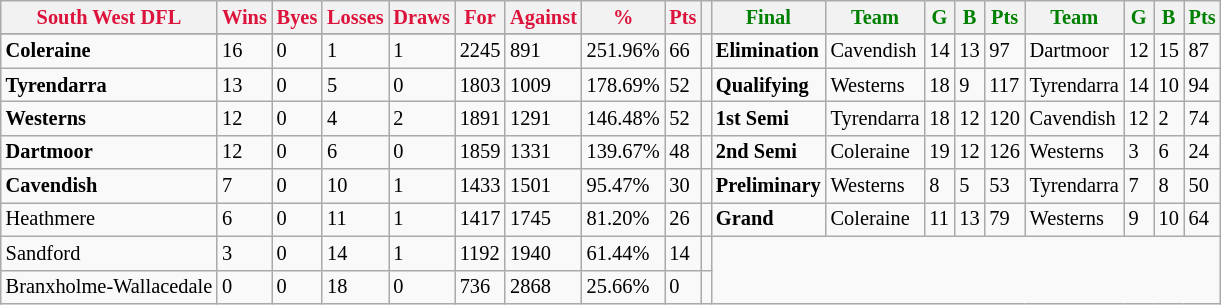<table style="font-size: 85%; text-align: left;" class="wikitable">
<tr>
<th style="color:crimson">South West DFL</th>
<th style="color:crimson">Wins</th>
<th style="color:crimson">Byes</th>
<th style="color:crimson">Losses</th>
<th style="color:crimson">Draws</th>
<th style="color:crimson">For</th>
<th style="color:crimson">Against</th>
<th style="color:crimson">%</th>
<th style="color:crimson">Pts</th>
<th></th>
<th style="color:green">Final</th>
<th style="color:green">Team</th>
<th style="color:green">G</th>
<th style="color:green">B</th>
<th style="color:green">Pts</th>
<th style="color:green">Team</th>
<th style="color:green">G</th>
<th style="color:green">B</th>
<th style="color:green">Pts</th>
</tr>
<tr>
</tr>
<tr>
</tr>
<tr>
<td><strong>	Coleraine	</strong></td>
<td>16</td>
<td>0</td>
<td>1</td>
<td>1</td>
<td>2245</td>
<td>891</td>
<td>251.96%</td>
<td>66</td>
<td></td>
<td><strong>Elimination</strong></td>
<td>Cavendish</td>
<td>14</td>
<td>13</td>
<td>97</td>
<td>Dartmoor</td>
<td>12</td>
<td>15</td>
<td>87</td>
</tr>
<tr>
<td><strong>	Tyrendarra	</strong></td>
<td>13</td>
<td>0</td>
<td>5</td>
<td>0</td>
<td>1803</td>
<td>1009</td>
<td>178.69%</td>
<td>52</td>
<td></td>
<td><strong>Qualifying</strong></td>
<td>Westerns</td>
<td>18</td>
<td>9</td>
<td>117</td>
<td>Tyrendarra</td>
<td>14</td>
<td>10</td>
<td>94</td>
</tr>
<tr>
<td><strong>	Westerns	</strong></td>
<td>12</td>
<td>0</td>
<td>4</td>
<td>2</td>
<td>1891</td>
<td>1291</td>
<td>146.48%</td>
<td>52</td>
<td></td>
<td><strong>1st Semi</strong></td>
<td>Tyrendarra</td>
<td>18</td>
<td>12</td>
<td>120</td>
<td>Cavendish</td>
<td>12</td>
<td>2</td>
<td>74</td>
</tr>
<tr>
<td><strong>	Dartmoor	</strong></td>
<td>12</td>
<td>0</td>
<td>6</td>
<td>0</td>
<td>1859</td>
<td>1331</td>
<td>139.67%</td>
<td>48</td>
<td></td>
<td><strong>2nd Semi</strong></td>
<td>Coleraine</td>
<td>19</td>
<td>12</td>
<td>126</td>
<td>Westerns</td>
<td>3</td>
<td>6</td>
<td>24</td>
</tr>
<tr>
<td><strong>	Cavendish	</strong></td>
<td>7</td>
<td>0</td>
<td>10</td>
<td>1</td>
<td>1433</td>
<td>1501</td>
<td>95.47%</td>
<td>30</td>
<td></td>
<td><strong>Preliminary</strong></td>
<td>Westerns</td>
<td>8</td>
<td>5</td>
<td>53</td>
<td>Tyrendarra</td>
<td>7</td>
<td>8</td>
<td>50</td>
</tr>
<tr>
<td>Heathmere</td>
<td>6</td>
<td>0</td>
<td>11</td>
<td>1</td>
<td>1417</td>
<td>1745</td>
<td>81.20%</td>
<td>26</td>
<td></td>
<td><strong>Grand</strong></td>
<td>Coleraine</td>
<td>11</td>
<td>13</td>
<td>79</td>
<td>Westerns</td>
<td>9</td>
<td>10</td>
<td>64</td>
</tr>
<tr>
<td>Sandford</td>
<td>3</td>
<td>0</td>
<td>14</td>
<td>1</td>
<td>1192</td>
<td>1940</td>
<td>61.44%</td>
<td>14</td>
<td></td>
</tr>
<tr>
<td>Branxholme-Wallacedale</td>
<td>0</td>
<td>0</td>
<td>18</td>
<td>0</td>
<td>736</td>
<td>2868</td>
<td>25.66%</td>
<td>0</td>
<td></td>
</tr>
</table>
